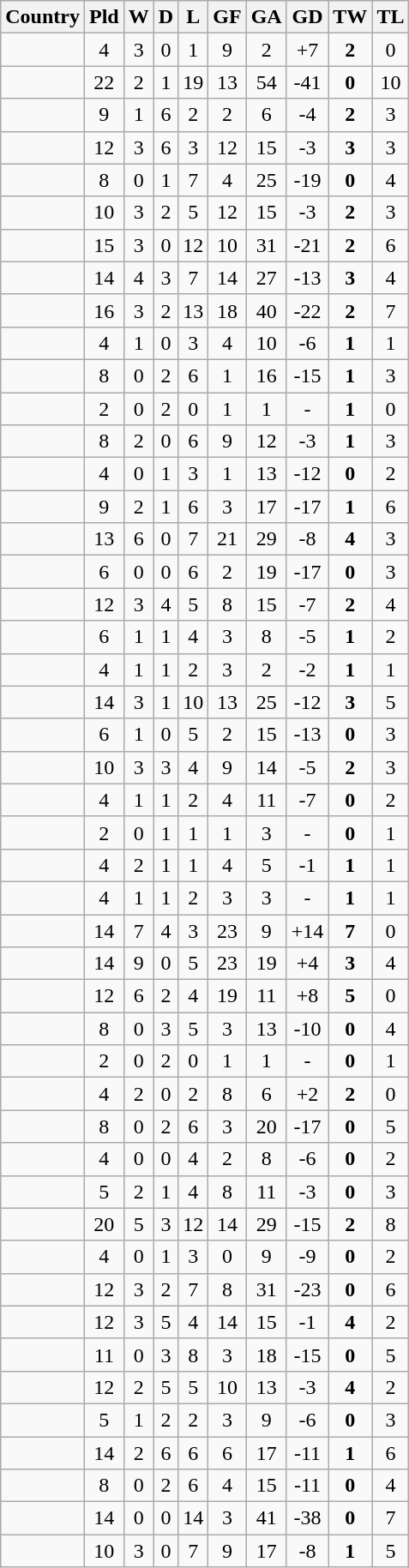<table class="wikitable sortable" style="text-align: center;">
<tr>
<th>Country</th>
<th>Pld</th>
<th>W</th>
<th>D</th>
<th>L</th>
<th>GF</th>
<th>GA</th>
<th>GD</th>
<th>TW</th>
<th>TL</th>
</tr>
<tr>
<td align=left></td>
<td>4</td>
<td>3</td>
<td>0</td>
<td>1</td>
<td>9</td>
<td>2</td>
<td>+7</td>
<td><strong>2</strong></td>
<td>0</td>
</tr>
<tr>
<td align=left></td>
<td>22</td>
<td>2</td>
<td>1</td>
<td>19</td>
<td>13</td>
<td>54</td>
<td>-41</td>
<td><strong>0</strong></td>
<td>10</td>
</tr>
<tr>
<td align=left></td>
<td>9</td>
<td>1</td>
<td>6</td>
<td>2</td>
<td>2</td>
<td>6</td>
<td>-4</td>
<td><strong>2</strong></td>
<td>3</td>
</tr>
<tr>
<td align=left></td>
<td>12</td>
<td>3</td>
<td>6</td>
<td>3</td>
<td>12</td>
<td>15</td>
<td>-3</td>
<td><strong>3</strong></td>
<td>3</td>
</tr>
<tr>
<td align=left></td>
<td>8</td>
<td>0</td>
<td>1</td>
<td>7</td>
<td>4</td>
<td>25</td>
<td>-19</td>
<td><strong>0</strong></td>
<td>4</td>
</tr>
<tr>
<td align=left></td>
<td>10</td>
<td>3</td>
<td>2</td>
<td>5</td>
<td>12</td>
<td>15</td>
<td>-3</td>
<td><strong>2</strong></td>
<td>3</td>
</tr>
<tr>
<td align=left></td>
<td>15</td>
<td>3</td>
<td>0</td>
<td>12</td>
<td>10</td>
<td>31</td>
<td>-21</td>
<td><strong>2</strong></td>
<td>6</td>
</tr>
<tr>
<td align=left></td>
<td>14</td>
<td>4</td>
<td>3</td>
<td>7</td>
<td>14</td>
<td>27</td>
<td>-13</td>
<td><strong>3</strong></td>
<td>4</td>
</tr>
<tr>
<td align=left></td>
<td>16</td>
<td>3</td>
<td>2</td>
<td>13</td>
<td>18</td>
<td>40</td>
<td>-22</td>
<td><strong>2</strong></td>
<td>7</td>
</tr>
<tr>
<td align=left></td>
<td>4</td>
<td>1</td>
<td>0</td>
<td>3</td>
<td>4</td>
<td>10</td>
<td>-6</td>
<td><strong>1</strong></td>
<td>1</td>
</tr>
<tr>
<td align=left></td>
<td>8</td>
<td>0</td>
<td>2</td>
<td>6</td>
<td>1</td>
<td>16</td>
<td>-15</td>
<td><strong>1</strong></td>
<td>3</td>
</tr>
<tr>
<td align=left></td>
<td>2</td>
<td>0</td>
<td>2</td>
<td>0</td>
<td>1</td>
<td>1</td>
<td>-</td>
<td><strong>1</strong></td>
<td>0</td>
</tr>
<tr>
<td align=left></td>
<td>8</td>
<td>2</td>
<td>0</td>
<td>6</td>
<td>9</td>
<td>12</td>
<td>-3</td>
<td><strong>1</strong></td>
<td>3</td>
</tr>
<tr>
<td align=left></td>
<td>4</td>
<td>0</td>
<td>1</td>
<td>3</td>
<td>1</td>
<td>13</td>
<td>-12</td>
<td><strong>0</strong></td>
<td>2</td>
</tr>
<tr>
<td align=left></td>
<td>9</td>
<td>2</td>
<td>1</td>
<td>6</td>
<td>3</td>
<td>17</td>
<td>-17</td>
<td><strong>1</strong></td>
<td>6</td>
</tr>
<tr>
<td align=left></td>
<td>13</td>
<td>6</td>
<td>0</td>
<td>7</td>
<td>21</td>
<td>29</td>
<td>-8</td>
<td><strong>4</strong></td>
<td>3</td>
</tr>
<tr>
<td align=left></td>
<td>6</td>
<td>0</td>
<td>0</td>
<td>6</td>
<td>2</td>
<td>19</td>
<td>-17</td>
<td><strong>0</strong></td>
<td>3</td>
</tr>
<tr>
<td align=left></td>
<td>12</td>
<td>3</td>
<td>4</td>
<td>5</td>
<td>8</td>
<td>15</td>
<td>-7</td>
<td><strong>2</strong></td>
<td>4</td>
</tr>
<tr>
<td align=left></td>
<td>6</td>
<td>1</td>
<td>1</td>
<td>4</td>
<td>3</td>
<td>8</td>
<td>-5</td>
<td><strong>1</strong></td>
<td>2</td>
</tr>
<tr>
<td align=left></td>
<td>4</td>
<td>1</td>
<td>1</td>
<td>2</td>
<td>3</td>
<td>2</td>
<td>-2</td>
<td><strong>1</strong></td>
<td>1</td>
</tr>
<tr>
<td align=left></td>
<td>14</td>
<td>3</td>
<td>1</td>
<td>10</td>
<td>13</td>
<td>25</td>
<td>-12</td>
<td><strong>3</strong></td>
<td>5</td>
</tr>
<tr>
<td align=left></td>
<td>6</td>
<td>1</td>
<td>0</td>
<td>5</td>
<td>2</td>
<td>15</td>
<td>-13</td>
<td><strong>0</strong></td>
<td>3</td>
</tr>
<tr>
<td align=left></td>
<td>10</td>
<td>3</td>
<td>3</td>
<td>4</td>
<td>9</td>
<td>14</td>
<td>-5</td>
<td><strong>2</strong></td>
<td>3</td>
</tr>
<tr>
<td align=left></td>
<td>4</td>
<td>1</td>
<td>1</td>
<td>2</td>
<td>4</td>
<td>11</td>
<td>-7</td>
<td><strong>0</strong></td>
<td>2</td>
</tr>
<tr>
<td align=left></td>
<td>2</td>
<td>0</td>
<td>1</td>
<td>1</td>
<td>1</td>
<td>3</td>
<td>-</td>
<td><strong>0</strong></td>
<td>1</td>
</tr>
<tr>
<td align=left></td>
<td>4</td>
<td>2</td>
<td>1</td>
<td>1</td>
<td>4</td>
<td>5</td>
<td>-1</td>
<td><strong>1</strong></td>
<td>1</td>
</tr>
<tr>
<td align=left></td>
<td>4</td>
<td>1</td>
<td>1</td>
<td>2</td>
<td>3</td>
<td>3</td>
<td>-</td>
<td><strong>1</strong></td>
<td>1</td>
</tr>
<tr>
<td align=left></td>
<td>14</td>
<td>7</td>
<td>4</td>
<td>3</td>
<td>23</td>
<td>9</td>
<td>+14</td>
<td><strong>7</strong></td>
<td>0</td>
</tr>
<tr>
<td align=left></td>
<td>14</td>
<td>9</td>
<td>0</td>
<td>5</td>
<td>23</td>
<td>19</td>
<td>+4</td>
<td><strong>3</strong></td>
<td>4</td>
</tr>
<tr>
<td align=left></td>
<td>12</td>
<td>6</td>
<td>2</td>
<td>4</td>
<td>19</td>
<td>11</td>
<td>+8</td>
<td><strong>5</strong></td>
<td>0</td>
</tr>
<tr>
<td align=left></td>
<td>8</td>
<td>0</td>
<td>3</td>
<td>5</td>
<td>3</td>
<td>13</td>
<td>-10</td>
<td><strong>0</strong></td>
<td>4</td>
</tr>
<tr>
<td align=left></td>
<td>2</td>
<td>0</td>
<td>2</td>
<td>0</td>
<td>1</td>
<td>1</td>
<td>-</td>
<td><strong>0</strong></td>
<td>1</td>
</tr>
<tr>
<td align=left></td>
<td>4</td>
<td>2</td>
<td>0</td>
<td>2</td>
<td>8</td>
<td>6</td>
<td>+2</td>
<td><strong>2</strong></td>
<td>0</td>
</tr>
<tr>
<td align=left></td>
<td>8</td>
<td>0</td>
<td>2</td>
<td>6</td>
<td>3</td>
<td>20</td>
<td>-17</td>
<td><strong>0</strong></td>
<td>5</td>
</tr>
<tr>
<td align=left></td>
<td>4</td>
<td>0</td>
<td>0</td>
<td>4</td>
<td>2</td>
<td>8</td>
<td>-6</td>
<td><strong>0</strong></td>
<td>2</td>
</tr>
<tr>
<td align=left></td>
<td>5</td>
<td>2</td>
<td>1</td>
<td>4</td>
<td>8</td>
<td>11</td>
<td>-3</td>
<td><strong>0</strong></td>
<td>3</td>
</tr>
<tr>
<td align=left></td>
<td>20</td>
<td>5</td>
<td>3</td>
<td>12</td>
<td>14</td>
<td>29</td>
<td>-15</td>
<td><strong>2</strong></td>
<td>8</td>
</tr>
<tr>
<td align=left></td>
<td>4</td>
<td>0</td>
<td>1</td>
<td>3</td>
<td>0</td>
<td>9</td>
<td>-9</td>
<td><strong>0</strong></td>
<td>2</td>
</tr>
<tr>
<td align=left></td>
<td>12</td>
<td>3</td>
<td>2</td>
<td>7</td>
<td>8</td>
<td>31</td>
<td>-23</td>
<td><strong>0</strong></td>
<td>6</td>
</tr>
<tr>
<td align=left></td>
<td>12</td>
<td>3</td>
<td>5</td>
<td>4</td>
<td>14</td>
<td>15</td>
<td>-1</td>
<td><strong>4</strong></td>
<td>2</td>
</tr>
<tr>
<td align=left></td>
<td>11</td>
<td>0</td>
<td>3</td>
<td>8</td>
<td>3</td>
<td>18</td>
<td>-15</td>
<td><strong>0</strong></td>
<td>5</td>
</tr>
<tr>
<td align=left></td>
<td>12</td>
<td>2</td>
<td>5</td>
<td>5</td>
<td>10</td>
<td>13</td>
<td>-3</td>
<td><strong>4</strong></td>
<td>2</td>
</tr>
<tr>
<td align=left></td>
<td>5</td>
<td>1</td>
<td>2</td>
<td>2</td>
<td>3</td>
<td>9</td>
<td>-6</td>
<td><strong>0</strong></td>
<td>3</td>
</tr>
<tr>
<td align=left></td>
<td>14</td>
<td>2</td>
<td>6</td>
<td>6</td>
<td>6</td>
<td>17</td>
<td>-11</td>
<td><strong>1</strong></td>
<td>6</td>
</tr>
<tr>
<td align=left></td>
<td>8</td>
<td>0</td>
<td>2</td>
<td>6</td>
<td>4</td>
<td>15</td>
<td>-11</td>
<td><strong>0</strong></td>
<td>4</td>
</tr>
<tr>
<td align=left></td>
<td>14</td>
<td>0</td>
<td>0</td>
<td>14</td>
<td>3</td>
<td>41</td>
<td>-38</td>
<td><strong>0</strong></td>
<td>7</td>
</tr>
<tr>
<td align=left></td>
<td>10</td>
<td>3</td>
<td>0</td>
<td>7</td>
<td>9</td>
<td>17</td>
<td>-8</td>
<td><strong>1</strong></td>
<td>5</td>
</tr>
</table>
